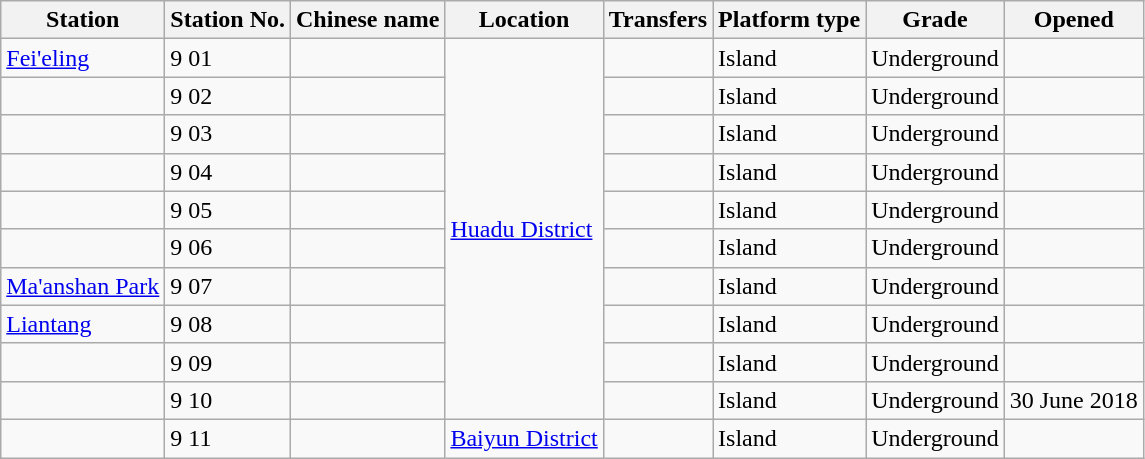<table class="wikitable">
<tr>
<th>Station</th>
<th>Station No.</th>
<th>Chinese name</th>
<th>Location</th>
<th>Transfers</th>
<th>Platform type</th>
<th>Grade</th>
<th>Opened</th>
</tr>
<tr>
<td><a href='#'>Fei'eling</a></td>
<td>9 01</td>
<td></td>
<td rowspan="10"><a href='#'>Huadu District</a></td>
<td></td>
<td>Island</td>
<td>Underground</td>
<td></td>
</tr>
<tr>
<td></td>
<td>9 02</td>
<td></td>
<td></td>
<td>Island</td>
<td>Underground</td>
<td></td>
</tr>
<tr>
<td></td>
<td>9 03</td>
<td></td>
<td></td>
<td>Island</td>
<td>Underground</td>
<td></td>
</tr>
<tr>
<td></td>
<td>9 04</td>
<td></td>
<td></td>
<td>Island</td>
<td>Underground</td>
<td></td>
</tr>
<tr>
<td></td>
<td>9 05</td>
<td></td>
<td></td>
<td>Island</td>
<td>Underground</td>
<td></td>
</tr>
<tr>
<td></td>
<td>9 06</td>
<td></td>
<td></td>
<td>Island</td>
<td>Underground</td>
<td></td>
</tr>
<tr>
<td><a href='#'>Ma'anshan Park</a></td>
<td>9 07</td>
<td></td>
<td></td>
<td>Island</td>
<td>Underground</td>
<td></td>
</tr>
<tr>
<td><a href='#'>Liantang</a></td>
<td>9 08</td>
<td></td>
<td></td>
<td>Island</td>
<td>Underground</td>
<td></td>
</tr>
<tr>
<td></td>
<td>9 09</td>
<td></td>
<td></td>
<td>Island</td>
<td>Underground</td>
<td></td>
</tr>
<tr>
<td></td>
<td>9 10</td>
<td></td>
<td></td>
<td>Island</td>
<td>Underground</td>
<td>30 June 2018</td>
</tr>
<tr>
<td></td>
<td>9 11</td>
<td></td>
<td rowspan="1"><a href='#'>Baiyun District</a></td>
<td style="text-align: center"></td>
<td>Island</td>
<td>Underground</td>
<td></td>
</tr>
</table>
